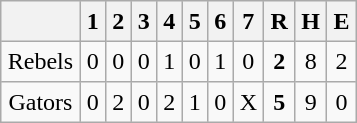<table align = right border="2" cellpadding="4" cellspacing="0" style="margin: 1em 1em 1em 1em; background: #F9F9F9; border: 1px #aaa solid; border-collapse: collapse;">
<tr align=center style="background: #F2F2F2;">
<th></th>
<th>1</th>
<th>2</th>
<th>3</th>
<th>4</th>
<th>5</th>
<th>6</th>
<th>7</th>
<th>R</th>
<th>H</th>
<th>E</th>
</tr>
<tr align=center>
<td>Rebels</td>
<td>0</td>
<td>0</td>
<td>0</td>
<td>1</td>
<td>0</td>
<td>1</td>
<td>0</td>
<td><strong>2</strong></td>
<td>8</td>
<td>2</td>
</tr>
<tr align=center>
<td>Gators</td>
<td>0</td>
<td>2</td>
<td>0</td>
<td>2</td>
<td>1</td>
<td>0</td>
<td>X</td>
<td><strong>5</strong></td>
<td>9</td>
<td>0</td>
</tr>
</table>
